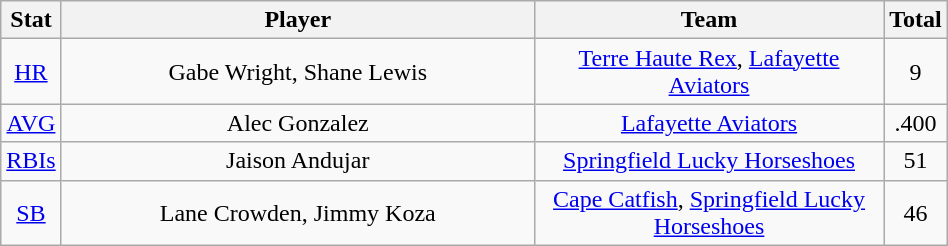<table class="wikitable"  style="width:50%; text-align:center;">
<tr>
<th style="width:5%;">Stat</th>
<th style="width:55%;">Player</th>
<th style="width:55%;">Team</th>
<th style="width:5%;">Total</th>
</tr>
<tr>
<td><a href='#'>HR</a></td>
<td>Gabe Wright, Shane Lewis</td>
<td><a href='#'>Terre Haute Rex</a>, <a href='#'>Lafayette Aviators</a></td>
<td>9</td>
</tr>
<tr>
<td><a href='#'>AVG</a></td>
<td>Alec Gonzalez</td>
<td><a href='#'>Lafayette Aviators</a></td>
<td>.400</td>
</tr>
<tr>
<td><a href='#'>RBIs</a></td>
<td>Jaison Andujar</td>
<td><a href='#'>Springfield Lucky Horseshoes</a></td>
<td>51</td>
</tr>
<tr>
<td><a href='#'>SB</a></td>
<td>Lane Crowden, Jimmy Koza</td>
<td><a href='#'>Cape Catfish</a>, <a href='#'>Springfield Lucky Horseshoes</a></td>
<td>46</td>
</tr>
</table>
